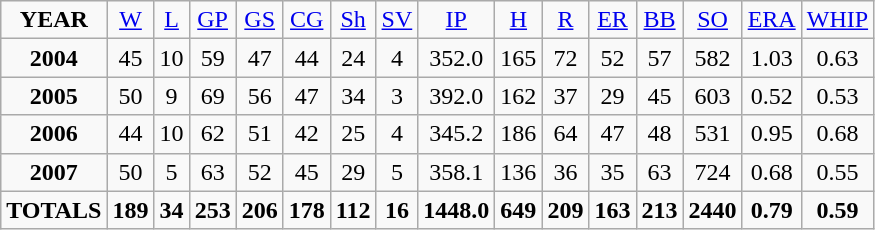<table class="wikitable" style="text-align:center;">
<tr>
<td><strong>YEAR</strong></td>
<td><a href='#'>W</a></td>
<td><a href='#'>L</a></td>
<td><a href='#'>GP</a></td>
<td><a href='#'>GS</a></td>
<td><a href='#'>CG</a></td>
<td><a href='#'>Sh</a></td>
<td><a href='#'>SV</a></td>
<td><a href='#'>IP</a></td>
<td><a href='#'>H</a></td>
<td><a href='#'>R</a></td>
<td><a href='#'>ER</a></td>
<td><a href='#'>BB</a></td>
<td><a href='#'>SO</a></td>
<td><a href='#'>ERA</a></td>
<td><a href='#'>WHIP</a></td>
</tr>
<tr>
<td><strong>2004</strong></td>
<td>45</td>
<td>10</td>
<td>59</td>
<td>47</td>
<td>44</td>
<td>24</td>
<td>4</td>
<td>352.0</td>
<td>165</td>
<td>72</td>
<td>52</td>
<td>57</td>
<td>582</td>
<td>1.03</td>
<td>0.63</td>
</tr>
<tr>
<td><strong>2005</strong></td>
<td>50</td>
<td>9</td>
<td>69</td>
<td>56</td>
<td>47</td>
<td>34</td>
<td>3</td>
<td>392.0</td>
<td>162</td>
<td>37</td>
<td>29</td>
<td>45</td>
<td>603</td>
<td>0.52</td>
<td>0.53</td>
</tr>
<tr>
<td><strong>2006</strong></td>
<td>44</td>
<td>10</td>
<td>62</td>
<td>51</td>
<td>42</td>
<td>25</td>
<td>4</td>
<td>345.2</td>
<td>186</td>
<td>64</td>
<td>47</td>
<td>48</td>
<td>531</td>
<td>0.95</td>
<td>0.68</td>
</tr>
<tr>
<td><strong>2007</strong></td>
<td>50</td>
<td>5</td>
<td>63</td>
<td>52</td>
<td>45</td>
<td>29</td>
<td>5</td>
<td>358.1</td>
<td>136</td>
<td>36</td>
<td>35</td>
<td>63</td>
<td>724</td>
<td>0.68</td>
<td>0.55</td>
</tr>
<tr>
<td><strong>TOTALS</strong></td>
<td><strong>189</strong></td>
<td><strong>34</strong></td>
<td><strong>253</strong></td>
<td><strong>206</strong></td>
<td><strong>178</strong></td>
<td><strong>112</strong></td>
<td><strong>16</strong></td>
<td><strong>1448.0</strong></td>
<td><strong>649</strong></td>
<td><strong>209</strong></td>
<td><strong>163</strong></td>
<td><strong>213</strong></td>
<td><strong>2440</strong></td>
<td><strong>0.79</strong></td>
<td><strong>0.59</strong></td>
</tr>
</table>
